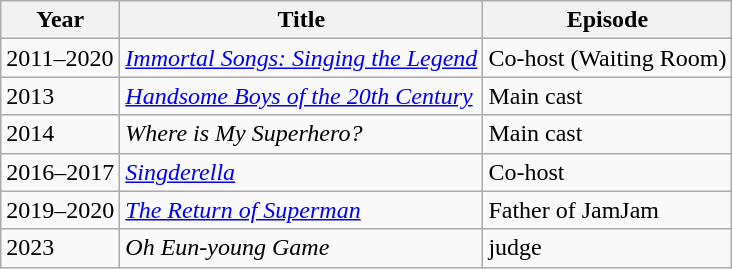<table class="wikitable sortable">
<tr>
<th>Year</th>
<th>Title</th>
<th>Episode</th>
</tr>
<tr>
<td>2011–2020</td>
<td><em><a href='#'>Immortal Songs: Singing the Legend</a></em></td>
<td align="center">Co-host (Waiting Room)</td>
</tr>
<tr>
<td>2013</td>
<td><em><a href='#'>Handsome Boys of the 20th Century</a></em></td>
<td>Main cast</td>
</tr>
<tr>
<td>2014</td>
<td><em>Where is My Superhero?</em></td>
<td>Main cast</td>
</tr>
<tr>
<td>2016–2017</td>
<td><em><a href='#'>Singderella</a></em></td>
<td>Co-host</td>
</tr>
<tr>
<td>2019–2020</td>
<td><em><a href='#'>The Return of Superman</a></em></td>
<td>Father of JamJam</td>
</tr>
<tr>
<td>2023</td>
<td><em>Oh Eun-young Game</em></td>
<td>judge</td>
</tr>
</table>
